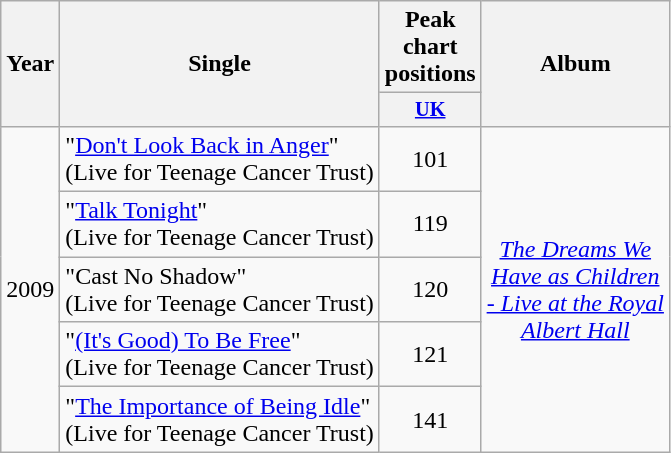<table class="wikitable" style="text-align:center;">
<tr>
<th scope="col" rowspan="2">Year</th>
<th scope="col" rowspan="2">Single</th>
<th scope="col">Peak chart positions</th>
<th scope="col" rowspan="2">Album</th>
</tr>
<tr>
<th scope="col" style="width:3em;font-size:85%;"><a href='#'>UK</a></th>
</tr>
<tr>
<td rowspan="5">2009</td>
<td style="text-align:left;">"<a href='#'>Don't Look Back in Anger</a>"<br><span>(Live for Teenage Cancer Trust)</span></td>
<td>101</td>
<td rowspan="5"><em><a href='#'>The Dreams We<br>Have as Children<br>- Live at the Royal<br>Albert Hall</a></em></td>
</tr>
<tr>
<td style="text-align:left;">"<a href='#'>Talk Tonight</a>"<br><span>(Live for Teenage Cancer Trust)</span></td>
<td>119</td>
</tr>
<tr>
<td style="text-align:left;">"Cast No Shadow"<br><span>(Live for Teenage Cancer Trust)</span></td>
<td>120</td>
</tr>
<tr>
<td style="text-align:left;">"<a href='#'>(It's Good) To Be Free</a>"<br><span>(Live for Teenage Cancer Trust)</span></td>
<td>121</td>
</tr>
<tr>
<td style="text-align:left;">"<a href='#'>The Importance of Being Idle</a>"<br><span>(Live for Teenage Cancer Trust)</span></td>
<td>141</td>
</tr>
</table>
